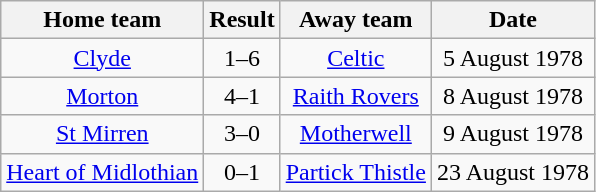<table class="wikitable" style="text-align: center">
<tr>
<th>Home team</th>
<th>Result</th>
<th>Away team</th>
<th>Date</th>
</tr>
<tr>
<td><a href='#'>Clyde</a></td>
<td>1–6</td>
<td><a href='#'>Celtic</a></td>
<td>5 August 1978</td>
</tr>
<tr>
<td><a href='#'>Morton</a></td>
<td>4–1</td>
<td><a href='#'>Raith Rovers</a></td>
<td>8 August 1978</td>
</tr>
<tr>
<td><a href='#'>St Mirren</a></td>
<td>3–0</td>
<td><a href='#'>Motherwell</a></td>
<td>9 August 1978</td>
</tr>
<tr>
<td><a href='#'>Heart of Midlothian</a></td>
<td>0–1</td>
<td><a href='#'>Partick Thistle</a></td>
<td>23 August 1978</td>
</tr>
</table>
